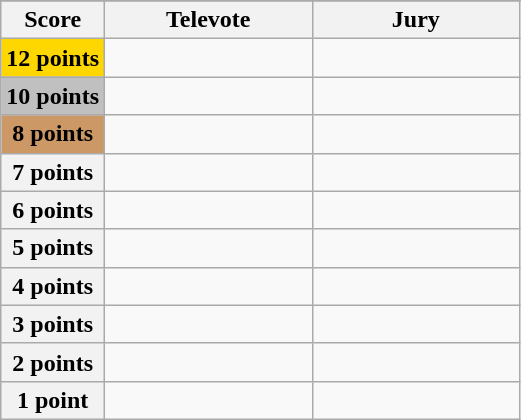<table class="wikitable">
<tr>
</tr>
<tr>
<th scope="col" width="20%">Score</th>
<th scope="col" width="40%">Televote</th>
<th scope="col" width="40%">Jury</th>
</tr>
<tr>
<th scope="row" style="background:gold">12 points</th>
<td></td>
<td></td>
</tr>
<tr>
<th scope="row" style="background:silver">10 points</th>
<td></td>
<td></td>
</tr>
<tr>
<th scope="row" style="background:#CC9966">8 points</th>
<td></td>
<td></td>
</tr>
<tr>
<th scope="row">7 points</th>
<td></td>
<td></td>
</tr>
<tr>
<th scope="row">6 points</th>
<td></td>
<td></td>
</tr>
<tr>
<th scope="row">5 points</th>
<td></td>
<td></td>
</tr>
<tr>
<th scope="row">4 points</th>
<td></td>
<td></td>
</tr>
<tr>
<th scope="row">3 points</th>
<td></td>
<td></td>
</tr>
<tr>
<th scope="row">2 points</th>
<td></td>
<td></td>
</tr>
<tr>
<th scope="row">1 point</th>
<td></td>
<td></td>
</tr>
</table>
